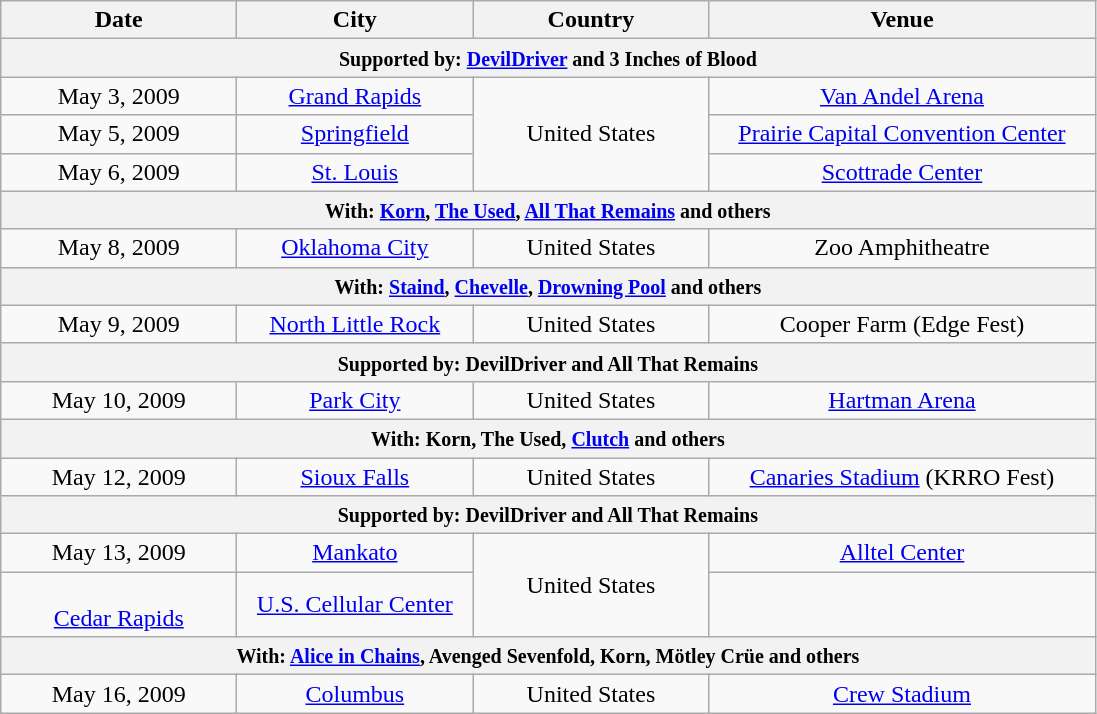<table class="wikitable" style="text-align:center;">
<tr>
<th width="150">Date</th>
<th width="150">City</th>
<th width="150">Country</th>
<th width="250">Venue</th>
</tr>
<tr>
<th colspan="4"><small>Supported by: <a href='#'>DevilDriver</a> and 3 Inches of Blood</small></th>
</tr>
<tr>
<td>May 3, 2009</td>
<td><a href='#'>Grand Rapids</a></td>
<td rowspan="3">United States</td>
<td><a href='#'>Van Andel Arena</a></td>
</tr>
<tr>
<td>May 5, 2009</td>
<td><a href='#'>Springfield</a></td>
<td><a href='#'>Prairie Capital Convention Center</a></td>
</tr>
<tr>
<td>May 6, 2009</td>
<td><a href='#'>St. Louis</a></td>
<td><a href='#'>Scottrade Center</a></td>
</tr>
<tr>
<th colspan="4"><small>With: <a href='#'>Korn</a>, <a href='#'>The Used</a>, <a href='#'>All That Remains</a> and others</small></th>
</tr>
<tr>
<td>May 8, 2009</td>
<td><a href='#'>Oklahoma City</a></td>
<td>United States</td>
<td>Zoo Amphitheatre</td>
</tr>
<tr>
<th colspan="4"><small>With: <a href='#'>Staind</a>, <a href='#'>Chevelle</a>, <a href='#'>Drowning Pool</a> and others</small></th>
</tr>
<tr>
<td>May 9, 2009</td>
<td><a href='#'>North Little Rock</a></td>
<td>United States</td>
<td>Cooper Farm (Edge Fest)</td>
</tr>
<tr>
<th colspan="4"><small>Supported by: DevilDriver and All That Remains</small></th>
</tr>
<tr>
<td>May 10, 2009</td>
<td><a href='#'>Park City</a></td>
<td>United States</td>
<td><a href='#'>Hartman Arena</a></td>
</tr>
<tr>
<th colspan="4"><small>With: Korn, The Used, <a href='#'>Clutch</a> and others</small></th>
</tr>
<tr>
<td>May 12, 2009</td>
<td><a href='#'>Sioux Falls</a></td>
<td>United States</td>
<td><a href='#'>Canaries Stadium</a> (KRRO Fest)</td>
</tr>
<tr>
<th colspan="4"><small>Supported by: DevilDriver and All That Remains</small></th>
</tr>
<tr>
<td>May 13, 2009</td>
<td><a href='#'>Mankato</a></td>
<td rowspan="2">United States</td>
<td><a href='#'>Alltel Center</a></td>
</tr>
<tr>
<td May 14, 2009><br><a href='#'>Cedar Rapids</a></td>
<td><a href='#'>U.S. Cellular Center</a></td>
</tr>
<tr>
<th colspan="4"><small>With: <a href='#'>Alice in Chains</a>, Avenged Sevenfold, Korn, Mötley Crüe and others</small></th>
</tr>
<tr>
<td>May 16, 2009</td>
<td><a href='#'>Columbus</a></td>
<td>United States</td>
<td><a href='#'>Crew Stadium</a></td>
</tr>
</table>
